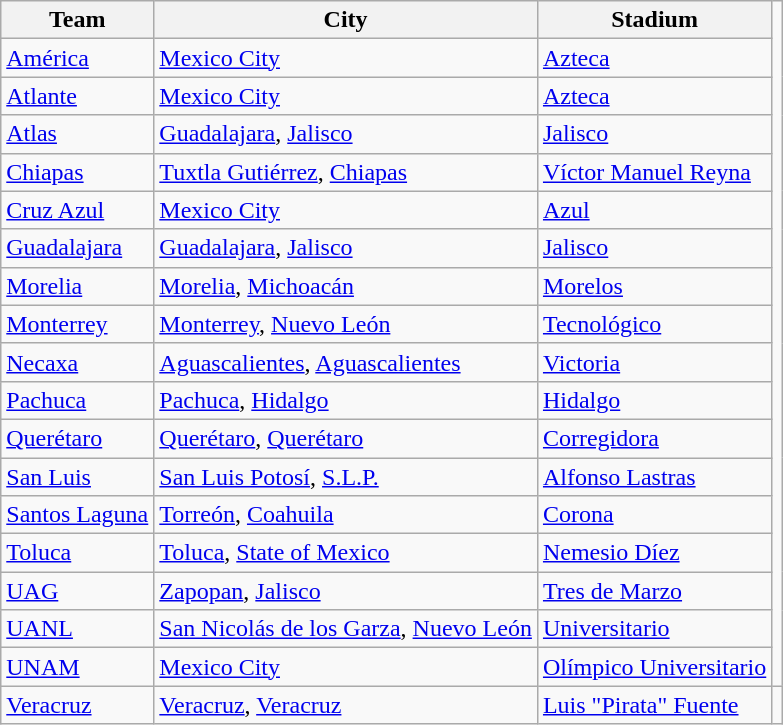<table class="wikitable" class="toccolours sortable">
<tr>
<th>Team</th>
<th>City</th>
<th>Stadium</th>
</tr>
<tr>
<td><a href='#'>América</a></td>
<td><a href='#'>Mexico City</a></td>
<td><a href='#'>Azteca</a></td>
</tr>
<tr>
<td><a href='#'>Atlante</a></td>
<td><a href='#'>Mexico City</a></td>
<td><a href='#'>Azteca</a></td>
</tr>
<tr>
<td><a href='#'>Atlas</a></td>
<td><a href='#'>Guadalajara</a>, <a href='#'>Jalisco</a></td>
<td><a href='#'>Jalisco</a></td>
</tr>
<tr>
<td><a href='#'>Chiapas</a></td>
<td><a href='#'>Tuxtla Gutiérrez</a>, <a href='#'>Chiapas</a></td>
<td><a href='#'>Víctor Manuel Reyna</a></td>
</tr>
<tr>
<td><a href='#'>Cruz Azul</a></td>
<td><a href='#'>Mexico City</a></td>
<td><a href='#'>Azul</a></td>
</tr>
<tr>
<td><a href='#'>Guadalajara</a></td>
<td><a href='#'>Guadalajara</a>, <a href='#'>Jalisco</a></td>
<td><a href='#'>Jalisco</a></td>
</tr>
<tr>
<td><a href='#'>Morelia</a></td>
<td><a href='#'>Morelia</a>, <a href='#'>Michoacán</a></td>
<td><a href='#'>Morelos</a></td>
</tr>
<tr>
<td><a href='#'>Monterrey</a></td>
<td><a href='#'>Monterrey</a>, <a href='#'>Nuevo León</a></td>
<td><a href='#'>Tecnológico</a></td>
</tr>
<tr>
<td><a href='#'>Necaxa</a></td>
<td><a href='#'>Aguascalientes</a>, <a href='#'>Aguascalientes</a></td>
<td><a href='#'>Victoria</a></td>
</tr>
<tr>
<td><a href='#'>Pachuca</a></td>
<td><a href='#'>Pachuca</a>, <a href='#'>Hidalgo</a></td>
<td><a href='#'>Hidalgo</a></td>
</tr>
<tr>
<td><a href='#'>Querétaro</a></td>
<td><a href='#'>Querétaro</a>, <a href='#'>Querétaro</a></td>
<td><a href='#'>Corregidora</a></td>
</tr>
<tr>
<td><a href='#'>San Luis</a></td>
<td><a href='#'>San Luis Potosí</a>, <a href='#'>S.L.P.</a></td>
<td><a href='#'>Alfonso Lastras</a></td>
</tr>
<tr>
<td><a href='#'>Santos Laguna</a></td>
<td><a href='#'>Torreón</a>, <a href='#'>Coahuila</a></td>
<td><a href='#'>Corona</a></td>
</tr>
<tr>
<td><a href='#'>Toluca</a></td>
<td><a href='#'>Toluca</a>, <a href='#'>State of Mexico</a></td>
<td><a href='#'>Nemesio Díez</a></td>
</tr>
<tr>
<td><a href='#'>UAG</a></td>
<td><a href='#'>Zapopan</a>, <a href='#'>Jalisco</a></td>
<td><a href='#'>Tres de Marzo</a></td>
</tr>
<tr>
<td><a href='#'>UANL</a></td>
<td><a href='#'>San Nicolás de los Garza</a>, <a href='#'>Nuevo León</a></td>
<td><a href='#'>Universitario</a></td>
</tr>
<tr>
<td><a href='#'>UNAM</a></td>
<td><a href='#'>Mexico City</a></td>
<td><a href='#'>Olímpico Universitario</a></td>
</tr>
<tr>
<td><a href='#'>Veracruz</a></td>
<td><a href='#'>Veracruz</a>, <a href='#'>Veracruz</a></td>
<td><a href='#'>Luis "Pirata" Fuente</a></td>
<td></td>
</tr>
</table>
